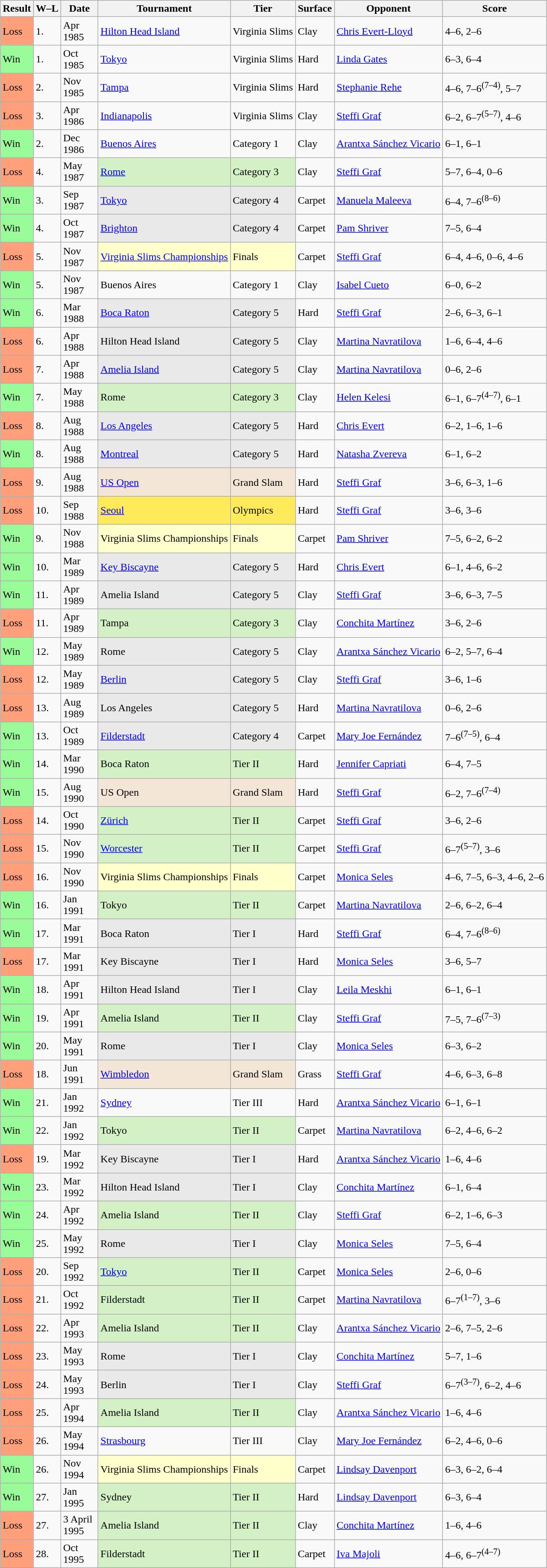<table class="wikitable sortable">
<tr>
<th>Result</th>
<th class=unsortable>W–L</th>
<th style="width:50px">Date</th>
<th>Tournament</th>
<th>Tier</th>
<th>Surface</th>
<th>Opponent</th>
<th class=unsortable>Score</th>
</tr>
<tr>
<td style="background:#ffa07a;">Loss</td>
<td>1.</td>
<td>Apr 1985</td>
<td><a href='#'>Hilton Head Island</a></td>
<td>Virginia Slims</td>
<td>Clay</td>
<td> <a href='#'>Chris Evert-Lloyd</a></td>
<td>4–6, 2–6</td>
</tr>
<tr>
<td style="background:#98fb98;">Win</td>
<td>1.</td>
<td>Oct 1985</td>
<td><a href='#'>Tokyo</a></td>
<td>Virginia Slims</td>
<td>Hard</td>
<td> <a href='#'>Linda Gates</a></td>
<td>6–3, 6–4</td>
</tr>
<tr>
<td style="background:#ffa07a;">Loss</td>
<td>2.</td>
<td>Nov 1985</td>
<td><a href='#'>Tampa</a></td>
<td>Virginia Slims</td>
<td>Hard</td>
<td> <a href='#'>Stephanie Rehe</a></td>
<td>4–6, 7–6<sup>(7–4)</sup>, 5–7</td>
</tr>
<tr>
<td style="background:#ffa07a;">Loss</td>
<td>3.</td>
<td>Apr 1986</td>
<td><a href='#'>Indianapolis</a></td>
<td>Virginia Slims</td>
<td>Clay</td>
<td> <a href='#'>Steffi Graf</a></td>
<td>6–2, 6–7<sup>(5–7)</sup>, 4–6</td>
</tr>
<tr>
<td style="background:#98fb98;">Win</td>
<td>2.</td>
<td>Dec 1986</td>
<td><a href='#'>Buenos Aires</a></td>
<td>Category 1</td>
<td>Clay</td>
<td> <a href='#'>Arantxa Sánchez Vicario</a></td>
<td>6–1, 6–1</td>
</tr>
<tr>
<td style="background:#ffa07a;">Loss</td>
<td>4.</td>
<td>May 1987</td>
<td style="background:#d4f1c5;"><a href='#'>Rome</a></td>
<td style="background:#d4f1c5;">Category 3</td>
<td>Clay</td>
<td> <a href='#'>Steffi Graf</a></td>
<td>5–7, 6–4, 0–6</td>
</tr>
<tr>
<td style="background:#98fb98;">Win</td>
<td>3.</td>
<td>Sep 1987</td>
<td style="background:#e9e9e9;"><a href='#'>Tokyo</a></td>
<td style="background:#e9e9e9;">Category 4</td>
<td>Carpet</td>
<td> <a href='#'>Manuela Maleeva</a></td>
<td>6–4, 7–6<sup>(8–6)</sup></td>
</tr>
<tr>
<td style="background:#98fb98;">Win</td>
<td>4.</td>
<td>Oct 1987</td>
<td style="background:#e9e9e9;"><a href='#'>Brighton</a></td>
<td style="background:#e9e9e9;">Category 4</td>
<td>Carpet</td>
<td> <a href='#'>Pam Shriver</a></td>
<td>7–5, 6–4</td>
</tr>
<tr>
<td style="background:#ffa07a;">Loss</td>
<td>5.</td>
<td>Nov 1987</td>
<td style="background:#ffffcc;"><a href='#'> Virginia Slims Championships</a></td>
<td style="background:#ffffcc;">Finals</td>
<td>Carpet</td>
<td> <a href='#'>Steffi Graf</a></td>
<td>6–4, 4–6, 0–6, 4–6</td>
</tr>
<tr>
<td style="background:#98fb98;">Win</td>
<td>5.</td>
<td>Nov 1987</td>
<td>Buenos Aires</td>
<td>Category 1</td>
<td>Clay</td>
<td> <a href='#'>Isabel Cueto</a></td>
<td>6–0, 6–2</td>
</tr>
<tr>
<td style="background:#98fb98;">Win</td>
<td>6.</td>
<td>Mar 1988</td>
<td style="background:#e9e9e9;"><a href='#'>Boca Raton</a></td>
<td style="background:#e9e9e9;">Category 5</td>
<td>Hard</td>
<td> <a href='#'>Steffi Graf</a></td>
<td>2–6, 6–3, 6–1</td>
</tr>
<tr>
<td style="background:#ffa07a;">Loss</td>
<td>6.</td>
<td>Apr 1988</td>
<td style="background:#e9e9e9;">Hilton Head Island</td>
<td style="background:#e9e9e9;">Category 5</td>
<td>Clay</td>
<td> <a href='#'>Martina Navratilova</a></td>
<td>1–6, 6–4, 4–6</td>
</tr>
<tr>
<td style="background:#ffa07a;">Loss</td>
<td>7.</td>
<td>Apr 1988</td>
<td style="background:#e9e9e9;"><a href='#'>Amelia Island</a></td>
<td style="background:#e9e9e9;">Category 5</td>
<td>Clay</td>
<td> <a href='#'>Martina Navratilova</a></td>
<td>0–6, 2–6</td>
</tr>
<tr>
<td style="background:#98fb98;">Win</td>
<td>7.</td>
<td>May 1988</td>
<td style="background:#d4f1c5;">Rome</td>
<td style="background:#d4f1c5;">Category 3</td>
<td>Clay</td>
<td> <a href='#'>Helen Kelesi</a></td>
<td>6–1, 6–7<sup>(4–7)</sup>, 6–1</td>
</tr>
<tr>
<td style="background:#ffa07a;">Loss</td>
<td>8.</td>
<td>Aug 1988</td>
<td style="background:#e9e9e9;"><a href='#'>Los Angeles</a></td>
<td style="background:#e9e9e9;">Category 5</td>
<td>Hard</td>
<td> <a href='#'>Chris Evert</a></td>
<td>6–2, 1–6, 1–6</td>
</tr>
<tr>
<td style="background:#98fb98;">Win</td>
<td>8.</td>
<td>Aug 1988</td>
<td style="background:#e9e9e9;"><a href='#'>Montreal</a></td>
<td style="background:#e9e9e9;">Category 5</td>
<td>Hard</td>
<td> <a href='#'>Natasha Zvereva</a></td>
<td>6–1, 6–2</td>
</tr>
<tr>
<td style="background:#ffa07a;">Loss</td>
<td>9.</td>
<td>Aug 1988</td>
<td style="background:#f3e6d7;"><a href='#'>US Open</a></td>
<td style="background:#f3e6d7;">Grand Slam</td>
<td>Hard</td>
<td> <a href='#'>Steffi Graf</a></td>
<td>3–6, 6–3, 1–6</td>
</tr>
<tr>
<td style="background:#ffa07a;">Loss</td>
<td>10.</td>
<td>Sep 1988</td>
<td style="background:#ffea5c;"><a href='#'>Seoul</a></td>
<td style="background:#ffea5c;">Olympics</td>
<td>Hard</td>
<td> <a href='#'>Steffi Graf</a></td>
<td>3–6, 3–6</td>
</tr>
<tr>
<td style="background:#98fb98;">Win</td>
<td>9.</td>
<td>Nov 1988</td>
<td style="background:#ffffcc;">Virginia Slims Championships</td>
<td style="background:#ffffcc;">Finals</td>
<td>Carpet</td>
<td> <a href='#'>Pam Shriver</a></td>
<td>7–5, 6–2, 6–2</td>
</tr>
<tr>
<td style="background:#98fb98;">Win</td>
<td>10.</td>
<td>Mar 1989</td>
<td style="background:#e9e9e9;"><a href='#'>Key Biscayne</a></td>
<td style="background:#e9e9e9;">Category 5</td>
<td>Hard</td>
<td> <a href='#'>Chris Evert</a></td>
<td>6–1, 4–6, 6–2</td>
</tr>
<tr>
<td style="background:#98fb98;">Win</td>
<td>11.</td>
<td>Apr 1989</td>
<td style="background:#e9e9e9;">Amelia Island</td>
<td style="background:#e9e9e9;">Category 5</td>
<td>Clay</td>
<td> <a href='#'>Steffi Graf</a></td>
<td>3–6, 6–3, 7–5</td>
</tr>
<tr>
<td style="background:#ffa07a;">Loss</td>
<td>11.</td>
<td>Apr 1989</td>
<td style="background:#d4f1c5;">Tampa</td>
<td style="background:#d4f1c5;">Category 3</td>
<td>Clay</td>
<td> <a href='#'>Conchita Martínez</a></td>
<td>3–6, 2–6</td>
</tr>
<tr>
<td style="background:#98fb98;">Win</td>
<td>12.</td>
<td>May 1989</td>
<td style="background:#e9e9e9;">Rome</td>
<td style="background:#e9e9e9;">Category 5</td>
<td>Clay</td>
<td> <a href='#'>Arantxa Sánchez Vicario</a></td>
<td>6–2, 5–7, 6–4</td>
</tr>
<tr>
<td style="background:#ffa07a;">Loss</td>
<td>12.</td>
<td>May 1989</td>
<td style="background:#e9e9e9;"><a href='#'>Berlin</a></td>
<td style="background:#e9e9e9;">Category 5</td>
<td>Clay</td>
<td> <a href='#'>Steffi Graf</a></td>
<td>3–6, 1–6</td>
</tr>
<tr>
<td style="background:#ffa07a;">Loss</td>
<td>13.</td>
<td>Aug 1989</td>
<td style="background:#e9e9e9;">Los Angeles</td>
<td style="background:#e9e9e9;">Category 5</td>
<td>Hard</td>
<td> <a href='#'>Martina Navratilova</a></td>
<td>0–6, 2–6</td>
</tr>
<tr>
<td style="background:#98fb98;">Win</td>
<td>13.</td>
<td>Oct 1989</td>
<td style="background:#e9e9e9;"><a href='#'>Filderstadt</a></td>
<td style="background:#e9e9e9;">Category 4</td>
<td>Carpet</td>
<td> <a href='#'>Mary Joe Fernández</a></td>
<td>7–6<sup>(7–5)</sup>, 6–4</td>
</tr>
<tr>
<td style="background:#98fb98;">Win</td>
<td>14.</td>
<td>Mar 1990</td>
<td style="background:#d4f1c5;">Boca Raton</td>
<td style="background:#d4f1c5;">Tier II</td>
<td>Hard</td>
<td> <a href='#'>Jennifer Capriati</a></td>
<td>6–4, 7–5</td>
</tr>
<tr>
<td style="background:#98fb98;">Win</td>
<td>15.</td>
<td>Aug 1990</td>
<td style="background:#f3e6d7;">US Open</td>
<td style="background:#f3e6d7;">Grand Slam</td>
<td>Hard</td>
<td> <a href='#'>Steffi Graf</a></td>
<td>6–2, 7–6<sup>(7–4)</sup></td>
</tr>
<tr>
<td style="background:#ffa07a;">Loss</td>
<td>14.</td>
<td>Oct 1990</td>
<td style="background:#d4f1c5;"><a href='#'>Zürich</a></td>
<td style="background:#d4f1c5;">Tier II</td>
<td>Carpet</td>
<td> <a href='#'>Steffi Graf</a></td>
<td>3–6, 2–6</td>
</tr>
<tr>
<td style="background:#ffa07a;">Loss</td>
<td>15.</td>
<td>Nov 1990</td>
<td style="background:#d4f1c5;"><a href='#'>Worcester</a></td>
<td style="background:#d4f1c5;">Tier II</td>
<td>Carpet</td>
<td> <a href='#'>Steffi Graf</a></td>
<td>6–7<sup>(5–7)</sup>, 3–6</td>
</tr>
<tr>
<td style="background:#ffa07a;">Loss</td>
<td>16.</td>
<td>Nov 1990</td>
<td style="background:#ffffcc;">Virginia Slims Championships</td>
<td style="background:#ffffcc;">Finals</td>
<td>Carpet</td>
<td> <a href='#'>Monica Seles</a></td>
<td>4–6, 7–5, 6–3, 4–6, 2–6</td>
</tr>
<tr>
<td style="background:#98fb98;">Win</td>
<td>16.</td>
<td>Jan 1991</td>
<td style="background:#d4f1c5;">Tokyo</td>
<td style="background:#d4f1c5;">Tier II</td>
<td>Carpet</td>
<td> <a href='#'>Martina Navratilova</a></td>
<td>2–6, 6–2, 6–4</td>
</tr>
<tr>
<td style="background:#98fb98;">Win</td>
<td>17.</td>
<td>Mar 1991</td>
<td style="background:#e9e9e9;">Boca Raton</td>
<td style="background:#e9e9e9;">Tier I</td>
<td>Hard</td>
<td> <a href='#'>Steffi Graf</a></td>
<td>6–4, 7–6<sup>(8–6)</sup></td>
</tr>
<tr>
<td style="background:#ffa07a;">Loss</td>
<td>17.</td>
<td>Mar 1991</td>
<td style="background:#e9e9e9;">Key Biscayne</td>
<td style="background:#e9e9e9;">Tier I</td>
<td>Hard</td>
<td> <a href='#'>Monica Seles</a></td>
<td>3–6, 5–7</td>
</tr>
<tr>
<td style="background:#98fb98;">Win</td>
<td>18.</td>
<td>Apr 1991</td>
<td style="background:#e9e9e9;">Hilton Head Island</td>
<td style="background:#e9e9e9;">Tier I</td>
<td>Clay</td>
<td> <a href='#'>Leila Meskhi</a></td>
<td>6–1, 6–1</td>
</tr>
<tr>
<td style="background:#98fb98;">Win</td>
<td>19.</td>
<td>Apr 1991</td>
<td style="background:#d4f1c5;">Amelia Island</td>
<td style="background:#d4f1c5;">Tier II</td>
<td>Clay</td>
<td> <a href='#'>Steffi Graf</a></td>
<td>7–5, 7–6<sup>(7–3)</sup></td>
</tr>
<tr>
<td style="background:#98fb98;">Win</td>
<td>20.</td>
<td>May 1991</td>
<td style="background:#e9e9e9;">Rome</td>
<td style="background:#e9e9e9;">Tier I</td>
<td>Clay</td>
<td> <a href='#'>Monica Seles</a></td>
<td>6–3, 6–2</td>
</tr>
<tr>
<td style="background:#ffa07a;">Loss</td>
<td>18.</td>
<td>Jun 1991</td>
<td style="background:#f3e6d7;"><a href='#'>Wimbledon</a></td>
<td style="background:#f3e6d7;">Grand Slam</td>
<td>Grass</td>
<td> <a href='#'>Steffi Graf</a></td>
<td>4–6, 6–3, 6–8</td>
</tr>
<tr>
<td style="background:#98fb98;">Win</td>
<td>21.</td>
<td>Jan 1992</td>
<td><a href='#'>Sydney</a></td>
<td>Tier III</td>
<td>Hard</td>
<td> <a href='#'>Arantxa Sánchez Vicario</a></td>
<td>6–1, 6–1</td>
</tr>
<tr>
<td style="background:#98fb98;">Win</td>
<td>22.</td>
<td>Jan 1992</td>
<td style="background:#d4f1c5;">Tokyo</td>
<td style="background:#d4f1c5;">Tier II</td>
<td>Carpet</td>
<td> <a href='#'>Martina Navratilova</a></td>
<td>6–2, 4–6, 6–2</td>
</tr>
<tr>
<td style="background:#ffa07a;">Loss</td>
<td>19.</td>
<td>Mar 1992</td>
<td style="background:#e9e9e9;">Key Biscayne</td>
<td style="background:#e9e9e9;">Tier I</td>
<td>Hard</td>
<td> <a href='#'>Arantxa Sánchez Vicario</a></td>
<td>1–6, 4–6</td>
</tr>
<tr>
<td style="background:#98fb98;">Win</td>
<td>23.</td>
<td>Mar 1992</td>
<td style="background:#e9e9e9;">Hilton Head Island</td>
<td style="background:#e9e9e9;">Tier I</td>
<td>Clay</td>
<td> <a href='#'>Conchita Martínez</a></td>
<td>6–1, 6–4</td>
</tr>
<tr>
<td style="background:#98fb98;">Win</td>
<td>24.</td>
<td>Apr 1992</td>
<td style="background:#d4f1c5;">Amelia Island</td>
<td style="background:#d4f1c5;">Tier II</td>
<td>Clay</td>
<td> <a href='#'>Steffi Graf</a></td>
<td>6–2, 1–6, 6–3</td>
</tr>
<tr>
<td style="background:#98fb98;">Win</td>
<td>25.</td>
<td>May 1992</td>
<td style="background:#e9e9e9;">Rome</td>
<td style="background:#e9e9e9;">Tier I</td>
<td>Clay</td>
<td> <a href='#'>Monica Seles</a></td>
<td>7–5, 6–4</td>
</tr>
<tr>
<td style="background:#ffa07a;">Loss</td>
<td>20.</td>
<td>Sep 1992</td>
<td style="background:#d4f1c5;"><a href='#'>Tokyo</a></td>
<td style="background:#d4f1c5;">Tier II</td>
<td>Carpet</td>
<td> <a href='#'>Monica Seles</a></td>
<td>2–6, 0–6</td>
</tr>
<tr>
<td style="background:#ffa07a;">Loss</td>
<td>21.</td>
<td>Oct 1992</td>
<td style="background:#d4f1c5;">Filderstadt</td>
<td style="background:#d4f1c5;">Tier II</td>
<td>Carpet</td>
<td> <a href='#'>Martina Navratilova</a></td>
<td>6–7<sup>(1–7)</sup>, 3–6</td>
</tr>
<tr>
<td style="background:#ffa07a;">Loss</td>
<td>22.</td>
<td>Apr 1993</td>
<td style="background:#d4f1c5;">Amelia Island</td>
<td style="background:#d4f1c5;">Tier II</td>
<td>Clay</td>
<td> <a href='#'>Arantxa Sánchez Vicario</a></td>
<td>2–6, 7–5, 2–6</td>
</tr>
<tr>
<td style="background:#ffa07a;">Loss</td>
<td>23.</td>
<td>May 1993</td>
<td style="background:#e9e9e9;">Rome</td>
<td style="background:#e9e9e9;">Tier I</td>
<td>Clay</td>
<td> <a href='#'>Conchita Martínez</a></td>
<td>5–7, 1–6</td>
</tr>
<tr>
<td style="background:#ffa07a;">Loss</td>
<td>24.</td>
<td>May 1993</td>
<td style="background:#e9e9e9;">Berlin</td>
<td style="background:#e9e9e9;">Tier I</td>
<td>Clay</td>
<td> <a href='#'>Steffi Graf</a></td>
<td>6–7<sup>(3–7)</sup>, 6–2, 4–6</td>
</tr>
<tr>
<td style="background:#ffa07a;">Loss</td>
<td>25.</td>
<td>Apr 1994</td>
<td style="background:#d4f1c5;">Amelia Island</td>
<td style="background:#d4f1c5;">Tier II</td>
<td>Clay</td>
<td> <a href='#'>Arantxa Sánchez Vicario</a></td>
<td>1–6, 4–6</td>
</tr>
<tr>
<td style="background:#ffa07a;">Loss</td>
<td>26.</td>
<td>May 1994</td>
<td><a href='#'>Strasbourg</a></td>
<td>Tier III</td>
<td>Clay</td>
<td> <a href='#'>Mary Joe Fernández</a></td>
<td>6–2, 4–6, 0–6</td>
</tr>
<tr>
<td style="background:#98fb98;">Win</td>
<td>26.</td>
<td>Nov 1994</td>
<td style="background:#ffffcc;">Virginia Slims Championships</td>
<td style="background:#ffffcc;">Finals</td>
<td>Carpet</td>
<td> <a href='#'>Lindsay Davenport</a></td>
<td>6–3, 6–2, 6–4</td>
</tr>
<tr>
<td style="background:#98fb98;">Win</td>
<td>27.</td>
<td>Jan 1995</td>
<td style="background:#d4f1c5;">Sydney</td>
<td style="background:#d4f1c5;">Tier II</td>
<td>Hard</td>
<td> <a href='#'>Lindsay Davenport</a></td>
<td>6–3, 6–4</td>
</tr>
<tr>
<td style="background:#ffa07a;">Loss</td>
<td>27.</td>
<td>3 April 1995</td>
<td style="background:#d4f1c5;">Amelia Island</td>
<td style="background:#d4f1c5;">Tier II</td>
<td>Clay</td>
<td> <a href='#'>Conchita Martínez</a></td>
<td>1–6, 4–6</td>
</tr>
<tr>
<td style="background:#ffa07a;">Loss</td>
<td>28.</td>
<td>Oct 1995</td>
<td style="background:#d4f1c5;">Filderstadt</td>
<td style="background:#d4f1c5;">Tier II</td>
<td>Carpet</td>
<td> <a href='#'>Iva Majoli</a></td>
<td>4–6, 6–7<sup>(4–7)</sup></td>
</tr>
</table>
